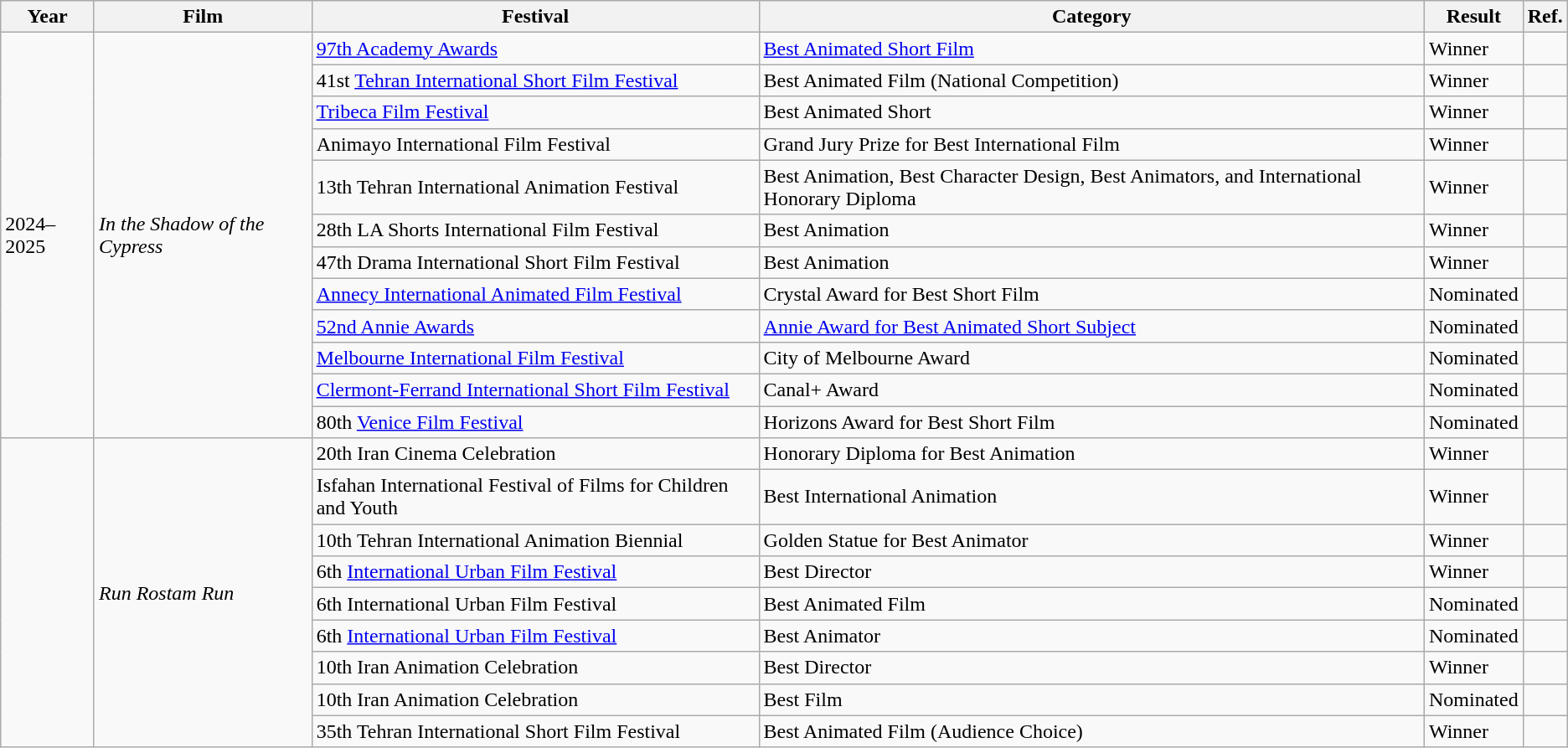<table class="wikitable">
<tr>
<th>Year</th>
<th>Film</th>
<th>Festival</th>
<th>Category</th>
<th>Result</th>
<th>Ref.</th>
</tr>
<tr>
<td rowspan="12">2024–2025</td>
<td rowspan="12"><em>In the Shadow of the Cypress</em></td>
<td><a href='#'>97th Academy Awards</a></td>
<td><a href='#'>Best Animated Short Film</a></td>
<td>Winner</td>
<td></td>
</tr>
<tr>
<td>41st <a href='#'>Tehran International Short Film Festival</a></td>
<td>Best Animated Film (National Competition)</td>
<td>Winner</td>
<td></td>
</tr>
<tr>
<td><a href='#'>Tribeca Film Festival</a></td>
<td>Best Animated Short</td>
<td>Winner</td>
<td></td>
</tr>
<tr>
<td>Animayo International Film Festival</td>
<td>Grand Jury Prize for Best International Film</td>
<td>Winner</td>
<td></td>
</tr>
<tr>
<td>13th Tehran International Animation Festival</td>
<td>Best Animation, Best Character Design, Best Animators, and International Honorary Diploma</td>
<td>Winner</td>
<td></td>
</tr>
<tr>
<td>28th LA Shorts International Film Festival</td>
<td>Best Animation</td>
<td>Winner</td>
<td></td>
</tr>
<tr>
<td>47th Drama International Short Film Festival</td>
<td>Best Animation</td>
<td>Winner</td>
<td></td>
</tr>
<tr>
<td><a href='#'>Annecy International Animated Film Festival</a></td>
<td>Crystal Award for Best Short Film</td>
<td>Nominated</td>
<td></td>
</tr>
<tr>
<td><a href='#'>52nd Annie Awards</a></td>
<td><a href='#'>Annie Award for Best Animated Short Subject</a></td>
<td>Nominated</td>
<td></td>
</tr>
<tr>
<td><a href='#'>Melbourne International Film Festival</a></td>
<td>City of Melbourne Award</td>
<td>Nominated</td>
<td></td>
</tr>
<tr>
<td><a href='#'>Clermont-Ferrand International Short Film Festival</a></td>
<td>Canal+ Award</td>
<td>Nominated</td>
<td></td>
</tr>
<tr>
<td>80th <a href='#'>Venice Film Festival</a></td>
<td>Horizons Award for Best Short Film</td>
<td>Nominated</td>
<td></td>
</tr>
<tr>
<td rowspan="9"></td>
<td rowspan="9"><em>Run Rostam Run</em></td>
<td>20th Iran Cinema Celebration</td>
<td>Honorary Diploma for Best Animation</td>
<td>Winner</td>
<td></td>
</tr>
<tr>
<td>Isfahan International Festival of Films for Children and Youth</td>
<td>Best International Animation</td>
<td>Winner</td>
<td></td>
</tr>
<tr>
<td>10th Tehran International Animation Biennial</td>
<td>Golden Statue for Best Animator</td>
<td>Winner</td>
<td></td>
</tr>
<tr>
<td>6th <a href='#'>International Urban Film Festival</a></td>
<td>Best Director</td>
<td>Winner</td>
<td></td>
</tr>
<tr>
<td>6th International Urban Film Festival</td>
<td>Best Animated Film</td>
<td>Nominated</td>
<td></td>
</tr>
<tr>
<td>6th <a href='#'>International Urban Film Festival</a></td>
<td>Best Animator</td>
<td>Nominated</td>
<td></td>
</tr>
<tr>
<td>10th Iran Animation Celebration</td>
<td>Best Director</td>
<td>Winner</td>
<td></td>
</tr>
<tr>
<td>10th Iran Animation Celebration</td>
<td>Best Film</td>
<td>Nominated</td>
<td></td>
</tr>
<tr>
<td>35th Tehran International Short Film Festival</td>
<td>Best Animated Film (Audience Choice)</td>
<td>Winner</td>
<td></td>
</tr>
</table>
